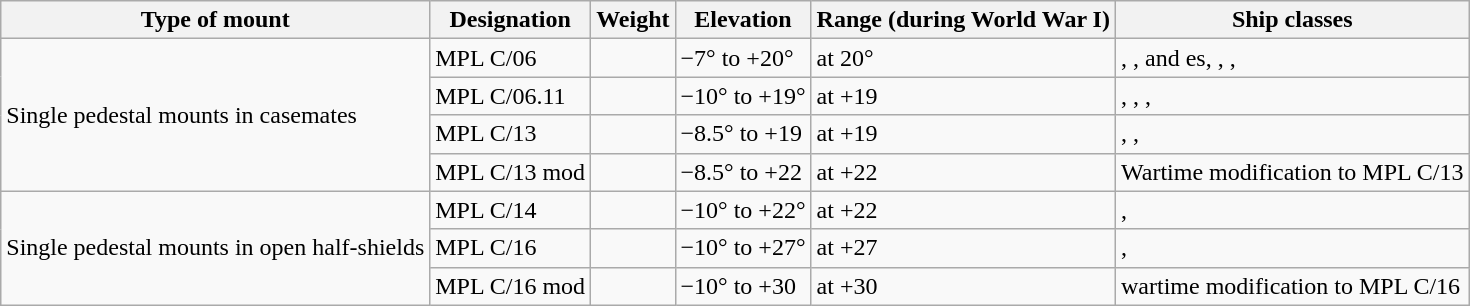<table class=wikitable>
<tr>
<th>Type of mount</th>
<th>Designation</th>
<th>Weight</th>
<th>Elevation</th>
<th>Range (during World War I)</th>
<th>Ship classes</th>
</tr>
<tr>
<td rowspan="4">Single pedestal mounts in casemates</td>
<td>MPL C/06</td>
<td></td>
<td>−7° to +20°</td>
<td> at 20°</td>
<td>, , and es, , , </td>
</tr>
<tr>
<td>MPL C/06.11</td>
<td></td>
<td>−10° to +19°</td>
<td> at +19</td>
<td>, , , </td>
</tr>
<tr>
<td>MPL C/13</td>
<td></td>
<td>−8.5° to +19</td>
<td> at +19</td>
<td>, , </td>
</tr>
<tr>
<td>MPL C/13 mod</td>
<td></td>
<td>−8.5° to +22</td>
<td> at +22</td>
<td>Wartime modification to MPL C/13</td>
</tr>
<tr>
<td rowspan="3">Single pedestal mounts in open half-shields</td>
<td>MPL C/14</td>
<td></td>
<td>−10° to +22°</td>
<td> at +22</td>
<td>, </td>
</tr>
<tr>
<td>MPL C/16</td>
<td></td>
<td>−10° to +27°</td>
<td> at +27</td>
<td>, </td>
</tr>
<tr>
<td>MPL C/16 mod</td>
<td></td>
<td>−10° to +30</td>
<td> at +30</td>
<td>wartime modification to MPL C/16</td>
</tr>
</table>
